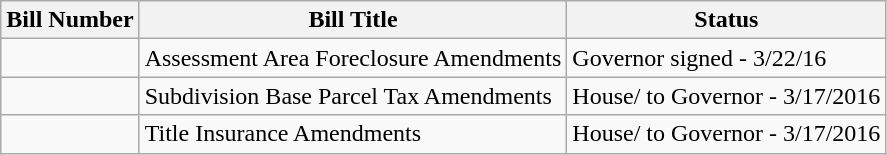<table class="wikitable">
<tr>
<th>Bill Number</th>
<th>Bill Title</th>
<th>Status</th>
</tr>
<tr>
<td></td>
<td>Assessment Area Foreclosure Amendments</td>
<td>Governor signed - 3/22/16</td>
</tr>
<tr>
<td></td>
<td>Subdivision Base Parcel Tax Amendments</td>
<td>House/ to Governor - 3/17/2016</td>
</tr>
<tr>
<td></td>
<td>Title Insurance Amendments</td>
<td>House/ to Governor - 3/17/2016</td>
</tr>
</table>
